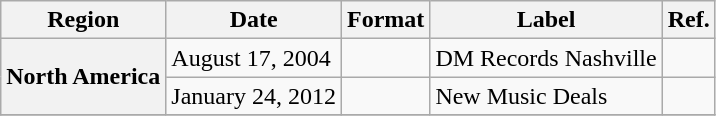<table class="wikitable plainrowheaders">
<tr>
<th scope="col">Region</th>
<th scope="col">Date</th>
<th scope="col">Format</th>
<th scope="col">Label</th>
<th scope="col">Ref.</th>
</tr>
<tr>
<th scope="row" rowspan="2">North America</th>
<td>August 17, 2004</td>
<td></td>
<td>DM Records Nashville</td>
<td></td>
</tr>
<tr>
<td>January 24, 2012</td>
<td></td>
<td>New Music Deals</td>
<td></td>
</tr>
<tr>
</tr>
</table>
